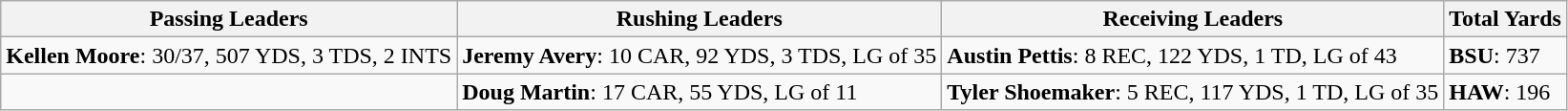<table class="wikitable">
<tr>
<th>Passing Leaders</th>
<th>Rushing Leaders</th>
<th>Receiving Leaders</th>
<th>Total Yards</th>
</tr>
<tr>
<td><strong>Kellen Moore</strong>: 30/37, 507 YDS, 3 TDS, 2 INTS</td>
<td><strong>Jeremy Avery</strong>: 10 CAR,  92 YDS, 3 TDS, LG of 35</td>
<td><strong>Austin Pettis</strong>: 8 REC, 122 YDS, 1 TD, LG of 43</td>
<td><strong>BSU</strong>: 737</td>
</tr>
<tr>
<td></td>
<td><strong>Doug Martin</strong>: 17 CAR, 55 YDS, LG of 11</td>
<td><strong>Tyler Shoemaker</strong>: 5 REC, 117 YDS, 1 TD, LG of 35</td>
<td><strong>HAW</strong>: 196</td>
</tr>
</table>
